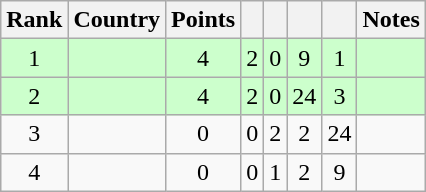<table class="wikitable sortable" style="text-align: center;">
<tr>
<th>Rank</th>
<th>Country</th>
<th>Points</th>
<th></th>
<th></th>
<th></th>
<th></th>
<th>Notes</th>
</tr>
<tr style="background:#cfc;">
<td>1</td>
<td align=left></td>
<td>4</td>
<td>2</td>
<td>0</td>
<td>9</td>
<td>1</td>
<td></td>
</tr>
<tr style="background:#cfc;">
<td>2</td>
<td align=left></td>
<td>4</td>
<td>2</td>
<td>0</td>
<td>24</td>
<td>3</td>
<td></td>
</tr>
<tr>
<td>3</td>
<td align=left></td>
<td>0</td>
<td>0</td>
<td>2</td>
<td>2</td>
<td>24</td>
<td></td>
</tr>
<tr>
<td>4</td>
<td align=left></td>
<td>0</td>
<td>0</td>
<td>1</td>
<td>2</td>
<td>9</td>
<td></td>
</tr>
</table>
